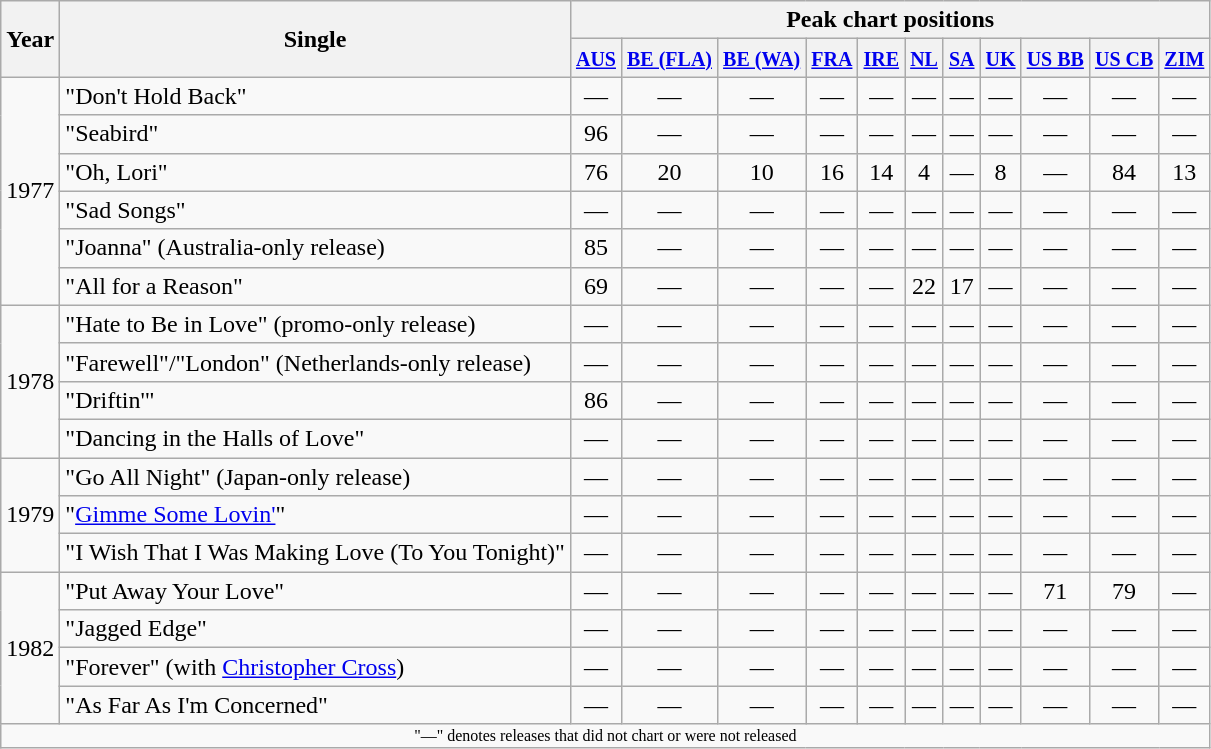<table class="wikitable" style="text-align:center">
<tr>
<th rowspan="2">Year</th>
<th rowspan="2">Single</th>
<th colspan="11">Peak chart positions</th>
</tr>
<tr>
<th><small><a href='#'>AUS</a></small><br></th>
<th><small><a href='#'>BE (FLA)</a></small><br></th>
<th><small><a href='#'>BE (WA)</a></small><br></th>
<th><small><a href='#'>FRA</a></small><br></th>
<th><small><a href='#'>IRE</a></small><br></th>
<th><small><a href='#'>NL</a></small><br></th>
<th><small><a href='#'>SA</a></small><br></th>
<th><small><a href='#'>UK</a></small><br></th>
<th><small><a href='#'>US BB</a></small><br></th>
<th><small><a href='#'>US CB</a></small><br></th>
<th><small><a href='#'>ZIM</a></small><br></th>
</tr>
<tr>
<td rowspan="6">1977</td>
<td align="left">"Don't Hold Back"</td>
<td>—</td>
<td>—</td>
<td>—</td>
<td>—</td>
<td>—</td>
<td>—</td>
<td>—</td>
<td>—</td>
<td>—</td>
<td>—</td>
<td>—</td>
</tr>
<tr>
<td align="left">"Seabird"</td>
<td>96</td>
<td>—</td>
<td>—</td>
<td>—</td>
<td>—</td>
<td>—</td>
<td>—</td>
<td>—</td>
<td>—</td>
<td>—</td>
<td>—</td>
</tr>
<tr>
<td align="left">"Oh, Lori"</td>
<td>76</td>
<td>20</td>
<td>10</td>
<td>16</td>
<td>14</td>
<td>4</td>
<td>—</td>
<td>8</td>
<td>—</td>
<td>84</td>
<td>13</td>
</tr>
<tr>
<td align="left">"Sad Songs"</td>
<td>—</td>
<td>—</td>
<td>—</td>
<td>—</td>
<td>—</td>
<td>—</td>
<td>—</td>
<td>—</td>
<td>—</td>
<td>—</td>
<td>—</td>
</tr>
<tr>
<td align="left">"Joanna" (Australia-only release)</td>
<td>85</td>
<td>—</td>
<td>—</td>
<td>—</td>
<td>—</td>
<td>—</td>
<td>—</td>
<td>—</td>
<td>—</td>
<td>—</td>
<td>—</td>
</tr>
<tr>
<td align="left">"All for a Reason"</td>
<td>69</td>
<td>—</td>
<td>—</td>
<td>—</td>
<td>—</td>
<td>22</td>
<td>17</td>
<td>—</td>
<td>—</td>
<td>—</td>
<td>—</td>
</tr>
<tr>
<td rowspan="4">1978</td>
<td align="left">"Hate to Be in Love" (promo-only release)</td>
<td>—</td>
<td>—</td>
<td>—</td>
<td>—</td>
<td>—</td>
<td>—</td>
<td>—</td>
<td>—</td>
<td>—</td>
<td>—</td>
<td>—</td>
</tr>
<tr>
<td align="left">"Farewell"/"London" (Netherlands-only release)</td>
<td>—</td>
<td>—</td>
<td>—</td>
<td>—</td>
<td>—</td>
<td>—</td>
<td>—</td>
<td>—</td>
<td>—</td>
<td>—</td>
<td>—</td>
</tr>
<tr>
<td align="left">"Driftin'"</td>
<td>86</td>
<td>—</td>
<td>—</td>
<td>—</td>
<td>—</td>
<td>—</td>
<td>—</td>
<td>—</td>
<td>—</td>
<td>—</td>
<td>—</td>
</tr>
<tr>
<td align="left">"Dancing in the Halls of Love"</td>
<td>—</td>
<td>—</td>
<td>—</td>
<td>—</td>
<td>—</td>
<td>—</td>
<td>—</td>
<td>—</td>
<td>—</td>
<td>—</td>
<td>—</td>
</tr>
<tr>
<td rowspan="3">1979</td>
<td align="left">"Go All Night" (Japan-only release)</td>
<td>—</td>
<td>—</td>
<td>—</td>
<td>—</td>
<td>—</td>
<td>—</td>
<td>—</td>
<td>—</td>
<td>—</td>
<td>—</td>
<td>—</td>
</tr>
<tr>
<td align="left">"<a href='#'>Gimme Some Lovin'</a>"</td>
<td>—</td>
<td>—</td>
<td>—</td>
<td>—</td>
<td>—</td>
<td>—</td>
<td>—</td>
<td>—</td>
<td>—</td>
<td>—</td>
<td>—</td>
</tr>
<tr>
<td align="left">"I Wish That I Was Making Love (To You Tonight)"</td>
<td>—</td>
<td>—</td>
<td>—</td>
<td>—</td>
<td>—</td>
<td>—</td>
<td>—</td>
<td>—</td>
<td>—</td>
<td>—</td>
<td>—</td>
</tr>
<tr>
<td rowspan="4">1982</td>
<td align="left">"Put Away Your Love"</td>
<td>—</td>
<td>—</td>
<td>—</td>
<td>—</td>
<td>—</td>
<td>—</td>
<td>—</td>
<td>—</td>
<td>71</td>
<td>79</td>
<td>—</td>
</tr>
<tr>
<td align="left">"Jagged Edge"</td>
<td>—</td>
<td>—</td>
<td>—</td>
<td>—</td>
<td>—</td>
<td>—</td>
<td>—</td>
<td>—</td>
<td>—</td>
<td>—</td>
<td>—</td>
</tr>
<tr>
<td align="left">"Forever" (with <a href='#'>Christopher Cross</a>)</td>
<td>—</td>
<td>—</td>
<td>—</td>
<td>—</td>
<td>—</td>
<td>—</td>
<td>—</td>
<td>—</td>
<td>—</td>
<td>—</td>
<td>—</td>
</tr>
<tr>
<td align="left">"As Far As I'm Concerned"</td>
<td>—</td>
<td>—</td>
<td>—</td>
<td>—</td>
<td>—</td>
<td>—</td>
<td>—</td>
<td>—</td>
<td>—</td>
<td>—</td>
<td>—</td>
</tr>
<tr>
<td colspan="13" style="font-size:8pt">"—" denotes releases that did not chart or were not released</td>
</tr>
</table>
